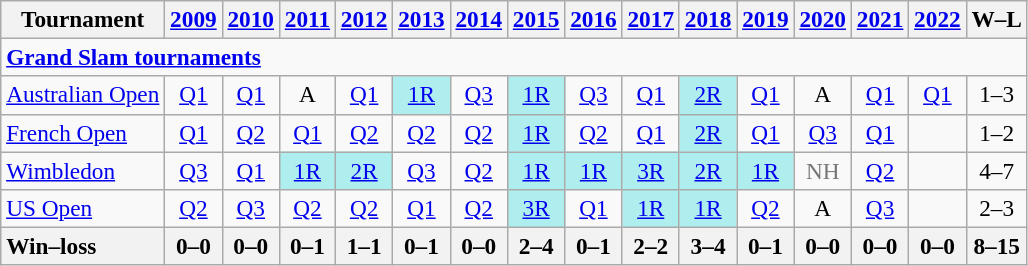<table class=wikitable style=text-align:center;font-size:97%>
<tr>
<th>Tournament</th>
<th><a href='#'>2009</a></th>
<th><a href='#'>2010</a></th>
<th><a href='#'>2011</a></th>
<th><a href='#'>2012</a></th>
<th><a href='#'>2013</a></th>
<th><a href='#'>2014</a></th>
<th><a href='#'>2015</a></th>
<th><a href='#'>2016</a></th>
<th><a href='#'>2017</a></th>
<th><a href='#'>2018</a></th>
<th><a href='#'>2019</a></th>
<th><a href='#'>2020</a></th>
<th><a href='#'>2021</a></th>
<th><a href='#'>2022</a></th>
<th>W–L</th>
</tr>
<tr>
<td colspan="16" align="left"><strong><a href='#'>Grand Slam tournaments</a></strong></td>
</tr>
<tr>
<td align=left><a href='#'>Australian Open</a></td>
<td><a href='#'>Q1</a></td>
<td><a href='#'>Q1</a></td>
<td>A</td>
<td><a href='#'>Q1</a></td>
<td bgcolor=afeeee><a href='#'>1R</a></td>
<td><a href='#'>Q3</a></td>
<td bgcolor=afeeee><a href='#'>1R</a></td>
<td><a href='#'>Q3</a></td>
<td><a href='#'>Q1</a></td>
<td bgcolor=afeeee><a href='#'>2R</a></td>
<td><a href='#'>Q1</a></td>
<td>A</td>
<td><a href='#'>Q1</a></td>
<td><a href='#'>Q1</a></td>
<td>1–3</td>
</tr>
<tr>
<td align=left><a href='#'>French Open</a></td>
<td><a href='#'>Q1</a></td>
<td><a href='#'>Q2</a></td>
<td><a href='#'>Q1</a></td>
<td><a href='#'>Q2</a></td>
<td><a href='#'>Q2</a></td>
<td><a href='#'>Q2</a></td>
<td bgcolor=afeeee><a href='#'>1R</a></td>
<td><a href='#'>Q2</a></td>
<td><a href='#'>Q1</a></td>
<td bgcolor=afeeee><a href='#'>2R</a></td>
<td><a href='#'>Q1</a></td>
<td><a href='#'>Q3</a></td>
<td><a href='#'>Q1</a></td>
<td></td>
<td>1–2</td>
</tr>
<tr>
<td align=left><a href='#'>Wimbledon</a></td>
<td><a href='#'>Q3</a></td>
<td><a href='#'>Q1</a></td>
<td bgcolor=afeeee><a href='#'>1R</a></td>
<td bgcolor=afeeee><a href='#'>2R</a></td>
<td><a href='#'>Q3</a></td>
<td><a href='#'>Q2</a></td>
<td bgcolor=afeeee><a href='#'>1R</a></td>
<td bgcolor=afeeee><a href='#'>1R</a></td>
<td bgcolor=afeeee><a href='#'>3R</a></td>
<td bgcolor=afeeee><a href='#'>2R</a></td>
<td bgcolor=afeeee><a href='#'>1R</a></td>
<td style=color:#767676>NH</td>
<td><a href='#'>Q2</a></td>
<td></td>
<td>4–7</td>
</tr>
<tr>
<td align=left><a href='#'>US Open</a></td>
<td><a href='#'>Q2</a></td>
<td><a href='#'>Q3</a></td>
<td><a href='#'>Q2</a></td>
<td><a href='#'>Q2</a></td>
<td><a href='#'>Q1</a></td>
<td><a href='#'>Q2</a></td>
<td bgcolor=afeeee><a href='#'>3R</a></td>
<td><a href='#'>Q1</a></td>
<td bgcolor=afeeee><a href='#'>1R</a></td>
<td bgcolor=afeeee><a href='#'>1R</a></td>
<td><a href='#'>Q2</a></td>
<td>A</td>
<td><a href='#'>Q3</a></td>
<td></td>
<td>2–3</td>
</tr>
<tr>
<th style=text-align:left>Win–loss</th>
<th>0–0</th>
<th>0–0</th>
<th>0–1</th>
<th>1–1</th>
<th>0–1</th>
<th>0–0</th>
<th>2–4</th>
<th>0–1</th>
<th>2–2</th>
<th>3–4</th>
<th>0–1</th>
<th>0–0</th>
<th>0–0</th>
<th>0–0</th>
<th>8–15</th>
</tr>
</table>
